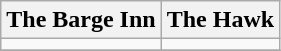<table class="wikitable" border="1">
<tr>
<th>The Barge Inn</th>
<th>The Hawk</th>
</tr>
<tr>
<td></td>
<td></td>
</tr>
<tr>
</tr>
</table>
